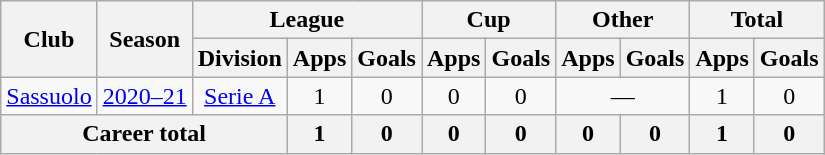<table class="wikitable" Style="text-align: center">
<tr>
<th rowspan="2">Club</th>
<th rowspan="2">Season</th>
<th colspan="3">League</th>
<th colspan="2">Cup</th>
<th colspan="2">Other</th>
<th colspan="2">Total</th>
</tr>
<tr>
<th>Division</th>
<th>Apps</th>
<th>Goals</th>
<th>Apps</th>
<th>Goals</th>
<th>Apps</th>
<th>Goals</th>
<th>Apps</th>
<th>Goals</th>
</tr>
<tr>
<td rowspan="1"><a href='#'>Sassuolo</a></td>
<td><a href='#'>2020–21</a></td>
<td rowspan="1"><a href='#'>Serie A</a></td>
<td>1</td>
<td>0</td>
<td>0</td>
<td>0</td>
<td colspan="2">—</td>
<td>1</td>
<td>0</td>
</tr>
<tr>
<th colspan="3">Career total</th>
<th>1</th>
<th>0</th>
<th>0</th>
<th>0</th>
<th>0</th>
<th>0</th>
<th>1</th>
<th>0</th>
</tr>
</table>
